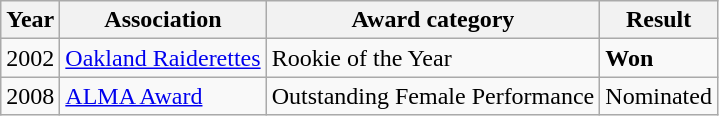<table class="wikitable">
<tr>
<th>Year</th>
<th>Association</th>
<th>Award category</th>
<th>Result</th>
</tr>
<tr>
<td>2002</td>
<td><a href='#'>Oakland Raiderettes</a></td>
<td>Rookie of the Year</td>
<td><strong>Won</strong></td>
</tr>
<tr>
<td>2008</td>
<td><a href='#'>ALMA Award</a></td>
<td>Outstanding Female Performance</td>
<td>Nominated</td>
</tr>
</table>
